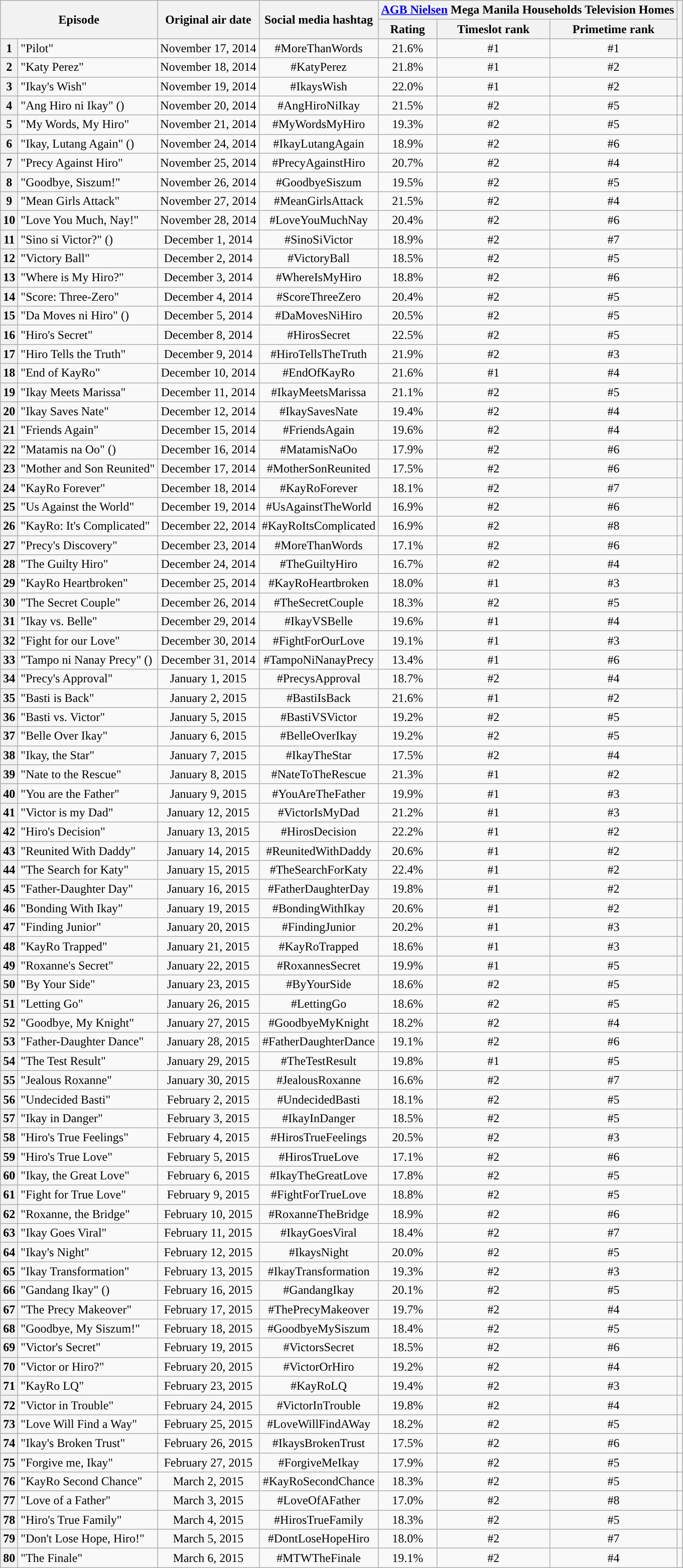<table class="wikitable" style="text-align:center;">
<tr>
<th colspan=2 rowspan=2>Episode</th>
<th rowspan=2>Original air date</th>
<th rowspan=2>Social media hashtag</th>
<th colspan=3><a href='#'>AGB Nielsen</a> Mega Manila Households Television Homes</th>
<th rowspan=2></th>
</tr>
<tr>
<th>Rating</th>
<th>Timeslot rank</th>
<th>Primetime rank</th>
</tr>
<tr>
<th>1</th>
<td style="text-align: left;">"Pilot"</td>
<td>November 17, 2014</td>
<td>#MoreThanWords</td>
<td>21.6%</td>
<td>#1</td>
<td>#1</td>
<td></td>
</tr>
<tr>
<th>2</th>
<td style="text-align: left;">"Katy Perez"</td>
<td>November 18, 2014</td>
<td>#KatyPerez</td>
<td>21.8%</td>
<td>#1</td>
<td>#2</td>
<td></td>
</tr>
<tr>
<th>3</th>
<td style="text-align: left;">"Ikay's Wish"</td>
<td>November 19, 2014</td>
<td>#IkaysWish</td>
<td>22.0%</td>
<td>#1</td>
<td>#2</td>
<td></td>
</tr>
<tr>
<th>4</th>
<td style="text-align: left;">"Ang Hiro ni Ikay" ()</td>
<td>November 20, 2014</td>
<td>#AngHiroNiIkay</td>
<td>21.5%</td>
<td>#2</td>
<td>#5</td>
<td></td>
</tr>
<tr>
<th>5</th>
<td style="text-align: left;">"My Words, My Hiro"</td>
<td>November 21, 2014</td>
<td>#MyWordsMyHiro</td>
<td>19.3%</td>
<td>#2</td>
<td>#5</td>
<td></td>
</tr>
<tr>
<th>6</th>
<td style="text-align: left;">"Ikay, Lutang Again" ()</td>
<td>November 24, 2014</td>
<td>#IkayLutangAgain</td>
<td>18.9%</td>
<td>#2</td>
<td>#6</td>
<td></td>
</tr>
<tr>
<th>7</th>
<td style="text-align: left;">"Precy Against Hiro"</td>
<td>November 25, 2014</td>
<td>#PrecyAgainstHiro</td>
<td>20.7%</td>
<td>#2</td>
<td>#4</td>
<td></td>
</tr>
<tr>
<th>8</th>
<td style="text-align: left;">"Goodbye, Siszum!"</td>
<td>November 26, 2014</td>
<td>#GoodbyeSiszum</td>
<td>19.5%</td>
<td>#2</td>
<td>#5</td>
<td></td>
</tr>
<tr>
<th>9</th>
<td style="text-align: left;">"Mean Girls Attack"</td>
<td>November 27, 2014</td>
<td>#MeanGirlsAttack</td>
<td>21.5%</td>
<td>#2</td>
<td>#4</td>
<td></td>
</tr>
<tr>
<th>10</th>
<td style="text-align: left;">"Love You Much, Nay!"</td>
<td>November 28, 2014</td>
<td>#LoveYouMuchNay</td>
<td>20.4%</td>
<td>#2</td>
<td>#6</td>
<td></td>
</tr>
<tr>
<th>11</th>
<td style="text-align: left;">"Sino si Victor?" ()</td>
<td>December 1, 2014</td>
<td>#SinoSiVictor</td>
<td>18.9%</td>
<td>#2</td>
<td>#7</td>
<td></td>
</tr>
<tr>
<th>12</th>
<td style="text-align: left;">"Victory Ball"</td>
<td>December 2, 2014</td>
<td>#VictoryBall</td>
<td>18.5%</td>
<td>#2</td>
<td>#5</td>
<td></td>
</tr>
<tr>
<th>13</th>
<td style="text-align: left;">"Where is My Hiro?"</td>
<td>December 3, 2014</td>
<td>#WhereIsMyHiro</td>
<td>18.8%</td>
<td>#2</td>
<td>#6</td>
<td></td>
</tr>
<tr>
<th>14</th>
<td style="text-align: left;">"Score: Three-Zero"</td>
<td>December 4, 2014</td>
<td>#ScoreThreeZero</td>
<td>20.4%</td>
<td>#2</td>
<td>#5</td>
<td></td>
</tr>
<tr>
<th>15</th>
<td style="text-align: left;">"Da Moves ni Hiro" ()</td>
<td>December 5, 2014</td>
<td>#DaMovesNiHiro</td>
<td>20.5%</td>
<td>#2</td>
<td>#5</td>
<td></td>
</tr>
<tr>
<th>16</th>
<td style="text-align: left;">"Hiro's Secret"</td>
<td>December 8, 2014</td>
<td>#HirosSecret</td>
<td>22.5%</td>
<td>#2</td>
<td>#5</td>
<td></td>
</tr>
<tr>
<th>17</th>
<td style="text-align: left;">"Hiro Tells the Truth"</td>
<td>December 9, 2014</td>
<td>#HiroTellsTheTruth</td>
<td>21.9%</td>
<td>#2</td>
<td>#3</td>
<td></td>
</tr>
<tr>
<th>18</th>
<td style="text-align: left;">"End of KayRo"</td>
<td>December 10, 2014</td>
<td>#EndOfKayRo</td>
<td>21.6%</td>
<td>#1</td>
<td>#4</td>
<td></td>
</tr>
<tr>
<th>19</th>
<td style="text-align: left;">"Ikay Meets Marissa"</td>
<td>December 11, 2014</td>
<td>#IkayMeetsMarissa</td>
<td>21.1%</td>
<td>#2</td>
<td>#5</td>
<td></td>
</tr>
<tr>
<th>20</th>
<td style="text-align: left;">"Ikay Saves Nate"</td>
<td>December 12, 2014</td>
<td>#IkaySavesNate</td>
<td>19.4%</td>
<td>#2</td>
<td>#4</td>
<td></td>
</tr>
<tr>
<th>21</th>
<td style="text-align: left;">"Friends Again"</td>
<td>December 15, 2014</td>
<td>#FriendsAgain</td>
<td>19.6%</td>
<td>#2</td>
<td>#4</td>
<td></td>
</tr>
<tr>
<th>22</th>
<td style="text-align: left;">"Matamis na Oo" ()</td>
<td>December 16, 2014</td>
<td>#MatamisNaOo</td>
<td>17.9%</td>
<td>#2</td>
<td>#6</td>
<td></td>
</tr>
<tr>
<th>23</th>
<td style="text-align: left;">"Mother and Son Reunited"</td>
<td>December 17, 2014</td>
<td>#MotherSonReunited</td>
<td>17.5%</td>
<td>#2</td>
<td>#6</td>
<td></td>
</tr>
<tr>
<th>24</th>
<td style="text-align: left;">"KayRo Forever"</td>
<td>December 18, 2014</td>
<td>#KayRoForever</td>
<td>18.1%</td>
<td>#2</td>
<td>#7</td>
<td></td>
</tr>
<tr>
<th>25</th>
<td style="text-align: left;">"Us Against the World"</td>
<td>December 19, 2014</td>
<td>#UsAgainstTheWorld</td>
<td>16.9%</td>
<td>#2</td>
<td>#6</td>
<td></td>
</tr>
<tr>
<th>26</th>
<td style="text-align: left;">"KayRo: It's Complicated"</td>
<td>December 22, 2014</td>
<td>#KayRoItsComplicated</td>
<td>16.9%</td>
<td>#2</td>
<td>#8</td>
<td></td>
</tr>
<tr>
<th>27</th>
<td style="text-align: left;">"Precy's Discovery"</td>
<td>December 23, 2014</td>
<td>#MoreThanWords</td>
<td>17.1%</td>
<td>#2</td>
<td>#6</td>
<td></td>
</tr>
<tr>
<th>28</th>
<td style="text-align: left;">"The Guilty Hiro"</td>
<td>December 24, 2014</td>
<td>#TheGuiltyHiro</td>
<td>16.7%</td>
<td>#2</td>
<td>#4</td>
<td></td>
</tr>
<tr>
<th>29</th>
<td style="text-align: left;">"KayRo Heartbroken"</td>
<td>December 25, 2014</td>
<td>#KayRoHeartbroken</td>
<td>18.0%</td>
<td>#1</td>
<td>#3</td>
<td></td>
</tr>
<tr>
<th>30</th>
<td style="text-align: left;">"The Secret Couple"</td>
<td>December 26, 2014</td>
<td>#TheSecretCouple</td>
<td>18.3%</td>
<td>#2</td>
<td>#5</td>
<td></td>
</tr>
<tr>
<th>31</th>
<td style="text-align: left;">"Ikay vs. Belle"</td>
<td>December 29, 2014</td>
<td>#IkayVSBelle</td>
<td>19.6%</td>
<td>#1</td>
<td>#4</td>
<td></td>
</tr>
<tr>
<th>32</th>
<td style="text-align: left;">"Fight for our Love"</td>
<td>December 30, 2014</td>
<td>#FightForOurLove</td>
<td>19.1%</td>
<td>#1</td>
<td>#3</td>
<td></td>
</tr>
<tr>
<th>33</th>
<td style="text-align: left;">"Tampo ni Nanay Precy" ()</td>
<td>December 31, 2014</td>
<td>#TampoNiNanayPrecy</td>
<td>13.4%</td>
<td>#1</td>
<td>#6</td>
<td></td>
</tr>
<tr>
<th>34</th>
<td style="text-align: left;">"Precy's Approval"</td>
<td>January 1, 2015</td>
<td>#PrecysApproval</td>
<td>18.7%</td>
<td>#2</td>
<td>#4</td>
<td></td>
</tr>
<tr>
<th>35</th>
<td style="text-align: left;">"Basti is Back"</td>
<td>January 2, 2015</td>
<td>#BastiIsBack</td>
<td>21.6%</td>
<td>#1</td>
<td>#2</td>
<td></td>
</tr>
<tr>
<th>36</th>
<td style="text-align: left;">"Basti vs. Victor"</td>
<td>January 5, 2015</td>
<td>#BastiVSVictor</td>
<td>19.2%</td>
<td>#2</td>
<td>#5</td>
<td></td>
</tr>
<tr>
<th>37</th>
<td style="text-align: left;">"Belle Over Ikay"</td>
<td>January 6, 2015</td>
<td>#BelleOverIkay</td>
<td>19.2%</td>
<td>#2</td>
<td>#5</td>
<td></td>
</tr>
<tr>
<th>38</th>
<td style="text-align: left;">"Ikay, the Star"</td>
<td>January 7, 2015</td>
<td>#IkayTheStar</td>
<td>17.5%</td>
<td>#2</td>
<td>#4</td>
<td></td>
</tr>
<tr>
<th>39</th>
<td style="text-align: left;">"Nate to the Rescue"</td>
<td>January 8, 2015</td>
<td>#NateToTheRescue</td>
<td>21.3%</td>
<td>#1</td>
<td>#2</td>
<td></td>
</tr>
<tr>
<th>40</th>
<td style="text-align: left;">"You are the Father"</td>
<td>January 9, 2015</td>
<td>#YouAreTheFather</td>
<td>19.9%</td>
<td>#1</td>
<td>#3</td>
<td></td>
</tr>
<tr>
<th>41</th>
<td style="text-align: left;">"Victor is my Dad"</td>
<td>January 12, 2015</td>
<td>#VictorIsMyDad</td>
<td>21.2%</td>
<td>#1</td>
<td>#3</td>
<td></td>
</tr>
<tr>
<th>42</th>
<td style="text-align: left;">"Hiro's Decision"</td>
<td>January 13, 2015</td>
<td>#HirosDecision</td>
<td>22.2%</td>
<td>#1</td>
<td>#2</td>
<td></td>
</tr>
<tr>
<th>43</th>
<td style="text-align: left;">"Reunited With Daddy"</td>
<td>January 14, 2015</td>
<td>#ReunitedWithDaddy</td>
<td>20.6%</td>
<td>#1</td>
<td>#2</td>
<td></td>
</tr>
<tr>
<th>44</th>
<td style="text-align: left;">"The Search for Katy"</td>
<td>January 15, 2015</td>
<td>#TheSearchForKaty</td>
<td>22.4%</td>
<td>#1</td>
<td>#2</td>
<td></td>
</tr>
<tr>
<th>45</th>
<td style="text-align: left;">"Father-Daughter Day"</td>
<td>January 16, 2015</td>
<td>#FatherDaughterDay</td>
<td>19.8%</td>
<td>#1</td>
<td>#2</td>
<td></td>
</tr>
<tr>
<th>46</th>
<td style="text-align: left;">"Bonding With Ikay"</td>
<td>January 19, 2015</td>
<td>#BondingWithIkay</td>
<td>20.6%</td>
<td>#1</td>
<td>#2</td>
<td></td>
</tr>
<tr>
<th>47</th>
<td style="text-align: left;">"Finding Junior"</td>
<td>January 20, 2015</td>
<td>#FindingJunior</td>
<td>20.2%</td>
<td>#1</td>
<td>#3</td>
<td></td>
</tr>
<tr>
<th>48</th>
<td style="text-align: left;">"KayRo Trapped"</td>
<td>January 21, 2015</td>
<td>#KayRoTrapped</td>
<td>18.6%</td>
<td>#1</td>
<td>#3</td>
<td></td>
</tr>
<tr>
<th>49</th>
<td style="text-align: left;">"Roxanne's Secret"</td>
<td>January 22, 2015</td>
<td>#RoxannesSecret</td>
<td>19.9%</td>
<td>#1</td>
<td>#5</td>
<td></td>
</tr>
<tr>
<th>50</th>
<td style="text-align: left;">"By Your Side"</td>
<td>January 23, 2015</td>
<td>#ByYourSide</td>
<td>18.6%</td>
<td>#2</td>
<td>#5</td>
<td></td>
</tr>
<tr>
<th>51</th>
<td style="text-align: left;">"Letting Go"</td>
<td>January 26, 2015</td>
<td>#LettingGo</td>
<td>18.6%</td>
<td>#2</td>
<td>#5</td>
<td></td>
</tr>
<tr>
<th>52</th>
<td style="text-align: left;">"Goodbye, My Knight"</td>
<td>January 27, 2015</td>
<td>#GoodbyeMyKnight</td>
<td>18.2%</td>
<td>#2</td>
<td>#4</td>
<td></td>
</tr>
<tr>
<th>53</th>
<td style="text-align: left;">"Father-Daughter Dance"</td>
<td>January 28, 2015</td>
<td>#FatherDaughterDance</td>
<td>19.1%</td>
<td>#2</td>
<td>#6</td>
<td></td>
</tr>
<tr>
<th>54</th>
<td style="text-align: left;">"The Test Result"</td>
<td>January 29, 2015</td>
<td>#TheTestResult</td>
<td>19.8%</td>
<td>#1</td>
<td>#5</td>
<td></td>
</tr>
<tr>
<th>55</th>
<td style="text-align: left;">"Jealous Roxanne"</td>
<td>January 30, 2015</td>
<td>#JealousRoxanne</td>
<td>16.6%</td>
<td>#2</td>
<td>#7</td>
<td></td>
</tr>
<tr>
<th>56</th>
<td style="text-align: left;">"Undecided Basti"</td>
<td>February 2, 2015</td>
<td>#UndecidedBasti</td>
<td>18.1%</td>
<td>#2</td>
<td>#5</td>
<td></td>
</tr>
<tr>
<th>57</th>
<td style="text-align: left;">"Ikay in Danger"</td>
<td>February 3, 2015</td>
<td>#IkayInDanger</td>
<td>18.5%</td>
<td>#2</td>
<td>#5</td>
<td></td>
</tr>
<tr>
<th>58</th>
<td style="text-align: left;">"Hiro's True Feelings"</td>
<td>February 4, 2015</td>
<td>#HirosTrueFeelings</td>
<td>20.5%</td>
<td>#2</td>
<td>#3</td>
<td></td>
</tr>
<tr>
<th>59</th>
<td style="text-align: left;">"Hiro's True Love"</td>
<td>February 5, 2015</td>
<td>#HirosTrueLove</td>
<td>17.1%</td>
<td>#2</td>
<td>#6</td>
<td></td>
</tr>
<tr>
<th>60</th>
<td style="text-align: left;">"Ikay, the Great Love"</td>
<td>February 6, 2015</td>
<td>#IkayTheGreatLove</td>
<td>17.8%</td>
<td>#2</td>
<td>#5</td>
<td></td>
</tr>
<tr>
<th>61</th>
<td style="text-align: left;">"Fight for True Love"</td>
<td>February 9, 2015</td>
<td>#FightForTrueLove</td>
<td>18.8%</td>
<td>#2</td>
<td>#5</td>
<td></td>
</tr>
<tr>
<th>62</th>
<td style="text-align: left;">"Roxanne, the Bridge"</td>
<td>February 10, 2015</td>
<td>#RoxanneTheBridge</td>
<td>18.9%</td>
<td>#2</td>
<td>#6</td>
<td></td>
</tr>
<tr>
<th>63</th>
<td style="text-align: left;">"Ikay Goes Viral"</td>
<td>February 11, 2015</td>
<td>#IkayGoesViral</td>
<td>18.4%</td>
<td>#2</td>
<td>#7</td>
<td></td>
</tr>
<tr>
<th>64</th>
<td style="text-align: left;">"Ikay's Night"</td>
<td>February 12, 2015</td>
<td>#IkaysNight</td>
<td>20.0%</td>
<td>#2</td>
<td>#5</td>
<td></td>
</tr>
<tr>
<th>65</th>
<td style="text-align: left;">"Ikay Transformation"</td>
<td>February 13, 2015</td>
<td>#IkayTransformation</td>
<td>19.3%</td>
<td>#2</td>
<td>#3</td>
<td></td>
</tr>
<tr>
<th>66</th>
<td style="text-align: left;">"Gandang Ikay" ()</td>
<td>February 16, 2015</td>
<td>#GandangIkay</td>
<td>20.1%</td>
<td>#2</td>
<td>#5</td>
<td></td>
</tr>
<tr>
<th>67</th>
<td style="text-align: left;">"The Precy Makeover"</td>
<td>February 17, 2015</td>
<td>#ThePrecyMakeover</td>
<td>19.7%</td>
<td>#2</td>
<td>#4</td>
<td></td>
</tr>
<tr>
<th>68</th>
<td style="text-align: left;">"Goodbye, My Siszum!"</td>
<td>February 18, 2015</td>
<td>#GoodbyeMySiszum</td>
<td>18.4%</td>
<td>#2</td>
<td>#5</td>
<td></td>
</tr>
<tr>
<th>69</th>
<td style="text-align: left;">"Victor's Secret"</td>
<td>February 19, 2015</td>
<td>#VictorsSecret</td>
<td>18.5%</td>
<td>#2</td>
<td>#6</td>
<td></td>
</tr>
<tr>
<th>70</th>
<td style="text-align: left;">"Victor or Hiro?"</td>
<td>February 20, 2015</td>
<td>#VictorOrHiro</td>
<td>19.2%</td>
<td>#2</td>
<td>#4</td>
<td></td>
</tr>
<tr>
<th>71</th>
<td style="text-align: left;">"KayRo LQ"</td>
<td>February 23, 2015</td>
<td>#KayRoLQ</td>
<td>19.4%</td>
<td>#2</td>
<td>#3</td>
<td></td>
</tr>
<tr>
<th>72</th>
<td style="text-align: left;">"Victor in Trouble"</td>
<td>February 24, 2015</td>
<td>#VictorInTrouble</td>
<td>19.8%</td>
<td>#2</td>
<td>#4</td>
<td></td>
</tr>
<tr>
<th>73</th>
<td style="text-align: left;">"Love Will Find a Way"</td>
<td>February 25, 2015</td>
<td>#LoveWillFindAWay</td>
<td>18.2%</td>
<td>#2</td>
<td>#5</td>
<td></td>
</tr>
<tr>
<th>74</th>
<td style="text-align: left;">"Ikay's Broken Trust"</td>
<td>February 26, 2015</td>
<td>#IkaysBrokenTrust</td>
<td>17.5%</td>
<td>#2</td>
<td>#6</td>
<td></td>
</tr>
<tr>
<th>75</th>
<td style="text-align: left;">"Forgive me, Ikay"</td>
<td>February 27, 2015</td>
<td>#ForgiveMeIkay</td>
<td>17.9%</td>
<td>#2</td>
<td>#5</td>
<td></td>
</tr>
<tr>
<th>76</th>
<td style="text-align: left;">"KayRo Second Chance"</td>
<td>March 2, 2015</td>
<td>#KayRoSecondChance</td>
<td>18.3%</td>
<td>#2</td>
<td>#5</td>
<td></td>
</tr>
<tr>
<th>77</th>
<td style="text-align: left;">"Love of a Father"</td>
<td>March 3, 2015</td>
<td>#LoveOfAFather</td>
<td>17.0%</td>
<td>#2</td>
<td>#8</td>
<td></td>
</tr>
<tr>
<th>78</th>
<td style="text-align: left;">"Hiro's True Family"</td>
<td>March 4, 2015</td>
<td>#HirosTrueFamily</td>
<td>18.3%</td>
<td>#2</td>
<td>#5</td>
<td></td>
</tr>
<tr>
<th>79</th>
<td style="text-align: left;">"Don't Lose Hope, Hiro!"</td>
<td>March 5, 2015</td>
<td>#DontLoseHopeHiro</td>
<td>18.0%</td>
<td>#2</td>
<td>#7</td>
<td></td>
</tr>
<tr>
<th>80</th>
<td style="text-align: left;">"The Finale"</td>
<td>March 6, 2015</td>
<td>#MTWTheFinale</td>
<td>19.1%</td>
<td>#2</td>
<td>#4</td>
<td></td>
</tr>
</table>
